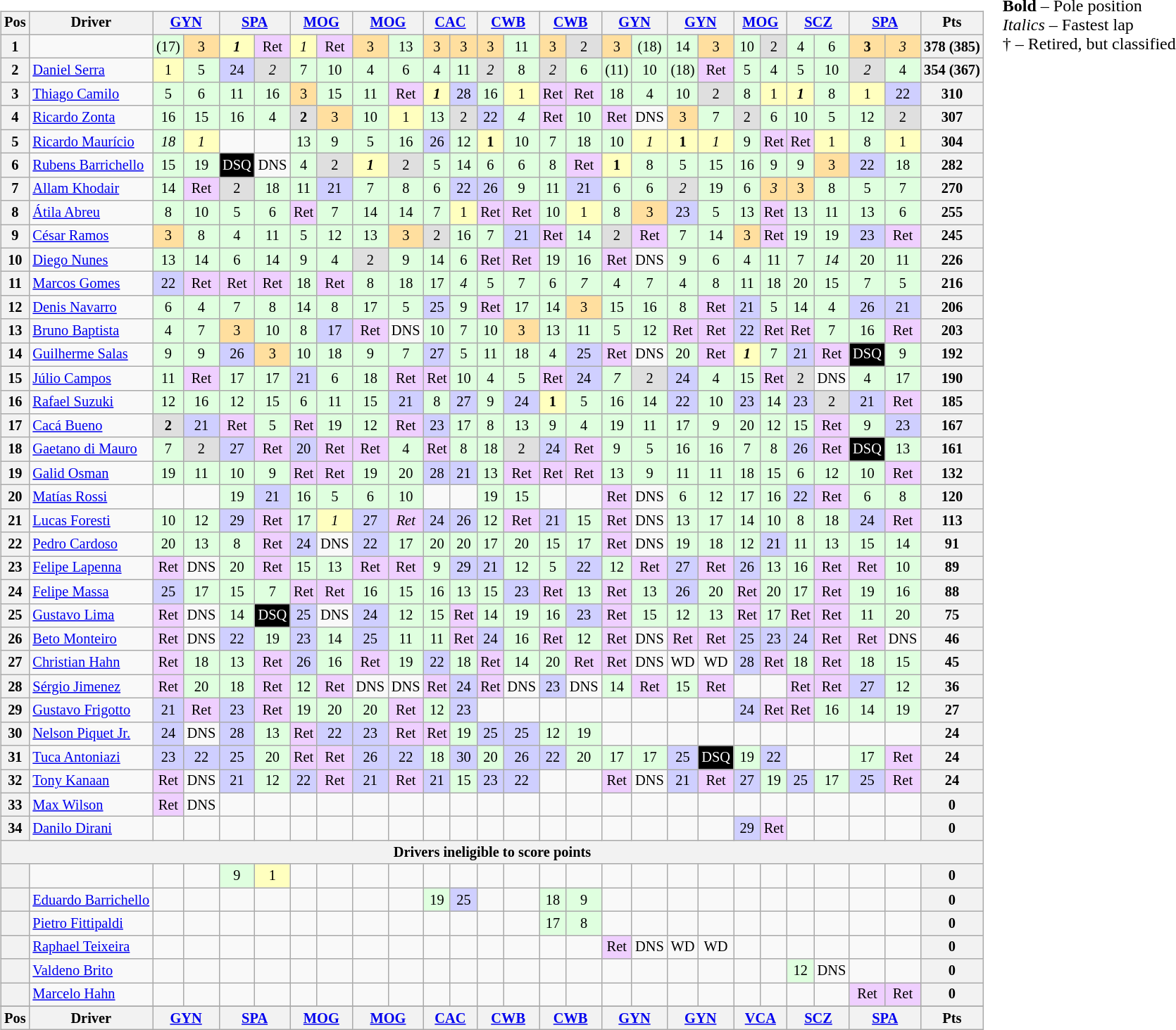<table>
<tr>
<td valign="top"><br><table class="wikitable" style="font-size: 85%; text-align: center;">
<tr valign="top">
<th valign="middle">Pos</th>
<th valign="middle">Driver</th>
<th colspan="2"><a href='#'>GYN</a></th>
<th colspan="2"><a href='#'>SPA</a></th>
<th colspan="2"><a href='#'>MOG</a></th>
<th colspan="2"><a href='#'>MOG</a></th>
<th colspan="2"><a href='#'>CAC</a></th>
<th colspan="2"><a href='#'>CWB</a></th>
<th colspan="2"><a href='#'>CWB</a></th>
<th colspan="2"><a href='#'>GYN</a></th>
<th colspan="2"><a href='#'>GYN</a></th>
<th colspan="2"><a href='#'>MOG</a></th>
<th colspan="2"><a href='#'>SCZ</a></th>
<th colspan="2"><a href='#'>SPA</a></th>
<th valign="middle">Pts</th>
</tr>
<tr>
<th>1</th>
<td align=left></td>
<td style="background:#DFFFDF;">(17)</td>
<td style="background:#FFDF9F;">3</td>
<td style="background:#FFFFBF;"><strong><em>1</em></strong></td>
<td style="background:#efcfff;">Ret</td>
<td style="background:#FFFFBF;"><em>1</em></td>
<td style="background:#efcfff;">Ret</td>
<td style="background:#FFDF9F;">3</td>
<td style="background:#DFFFDF;">13</td>
<td style="background:#FFDF9F;">3</td>
<td style="background:#FFDF9F;">3</td>
<td style="background:#FFDF9F;">3</td>
<td style="background:#DFFFDF;">11</td>
<td style="background:#FFDF9F;">3</td>
<td style="background:#DFDFDF;">2</td>
<td style="background:#FFDF9F;">3</td>
<td style="background:#DFFFDF;">(18)</td>
<td style="background:#DFFFDF;">14</td>
<td style="background:#FFDF9F;">3</td>
<td style="background:#DFFFDF;">10</td>
<td style="background:#DFDFDF;">2</td>
<td style="background:#DFFFDF;">4</td>
<td style="background:#DFFFDF;">6</td>
<td style="background:#FFDF9F;"><strong>3</strong></td>
<td style="background:#FFDF9F;"><em>3</em></td>
<th>378 (385)</th>
</tr>
<tr>
<th>2</th>
<td align=left> <a href='#'>Daniel Serra</a></td>
<td style="background:#FFFFBF;">1</td>
<td style="background:#DFFFDF;">5</td>
<td style="background:#cfcfff;">24</td>
<td style="background:#DFDFDF;"><em>2</em></td>
<td style="background:#DFFFDF;">7</td>
<td style="background:#DFFFDF;">10</td>
<td style="background:#DFFFDF;">4</td>
<td style="background:#DFFFDF;">6</td>
<td style="background:#DFFFDF;">4</td>
<td style="background:#DFFFDF;">11</td>
<td style="background:#DFDFDF;"><em>2</em></td>
<td style="background:#DFFFDF;">8</td>
<td style="background:#DFDFDF;"><em>2</em></td>
<td style="background:#DFFFDF;">6</td>
<td style="background:#DFFFDF;">(11)</td>
<td style="background:#DFFFDF;">10</td>
<td style="background:#DFFFDF;">(18)</td>
<td style="background:#efcfff;">Ret</td>
<td style="background:#DFFFDF;">5</td>
<td style="background:#DFFFDF;">4</td>
<td style="background:#DFFFDF;">5</td>
<td style="background:#DFFFDF;">10</td>
<td style="background:#DFDFDF;"><em>2</em></td>
<td style="background:#DFFFDF;">4</td>
<th>354 (367)</th>
</tr>
<tr>
<th>3</th>
<td align=left> <a href='#'>Thiago Camilo</a></td>
<td style="background:#DFFFDF;">5</td>
<td style="background:#DFFFDF;">6</td>
<td style="background:#DFFFDF;">11</td>
<td style="background:#DFFFDF;">16</td>
<td style="background:#FFDF9F;">3</td>
<td style="background:#DFFFDF;">15</td>
<td style="background:#DFFFDF;">11</td>
<td style="background:#efcfff;">Ret</td>
<td style="background:#FFFFBF;"><strong><em>1</em></strong></td>
<td style="background:#cfcfff;">28</td>
<td style="background:#DFFFDF;">16</td>
<td style="background:#FFFFBF;">1</td>
<td style="background:#efcfff;">Ret</td>
<td style="background:#efcfff;">Ret</td>
<td style="background:#DFFFDF;">18</td>
<td style="background:#DFFFDF;">4</td>
<td style="background:#DFFFDF;">10</td>
<td style="background:#DFDFDF;">2</td>
<td style="background:#DFFFDF;">8</td>
<td style="background:#FFFFBF;">1</td>
<td style="background:#FFFFBF;"><strong><em>1</em></strong></td>
<td style="background:#DFFFDF;">8</td>
<td style="background:#FFFFBF;">1</td>
<td style="background:#cfcfff;">22</td>
<th>310</th>
</tr>
<tr>
<th>4</th>
<td align=left> <a href='#'>Ricardo Zonta</a></td>
<td style="background:#DFFFDF;">16</td>
<td style="background:#DFFFDF;">15</td>
<td style="background:#DFFFDF;">16</td>
<td style="background:#DFFFDF;">4</td>
<td style="background:#DFDFDF;"><strong>2</strong></td>
<td style="background:#FFDF9F;">3</td>
<td style="background:#DFFFDF;">10</td>
<td style="background:#FFFFBF;">1</td>
<td style="background:#DFFFDF;">13</td>
<td style="background:#DFDFDF;">2</td>
<td style="background:#cfcfff;">22</td>
<td style="background:#DFFFDF;"><em>4</em></td>
<td style="background:#efcfff;">Ret</td>
<td style="background:#DFFFDF;">10</td>
<td style="background:#efcfff;">Ret</td>
<td>DNS</td>
<td style="background:#FFDF9F;">3</td>
<td style="background:#DFFFDF;">7</td>
<td style="background:#DFDFDF;">2</td>
<td style="background:#DFFFDF;">6</td>
<td style="background:#DFFFDF;">10</td>
<td style="background:#DFFFDF;">5</td>
<td style="background:#DFFFDF;">12</td>
<td style="background:#DFDFDF;">2</td>
<th>307</th>
</tr>
<tr>
<th>5</th>
<td align=left> <a href='#'>Ricardo Maurício</a></td>
<td style="background:#DFFFDF;"><em>18</em></td>
<td style="background:#FFFFBF;"><em>1</em></td>
<td></td>
<td></td>
<td style="background:#DFFFDF;">13</td>
<td style="background:#DFFFDF;">9</td>
<td style="background:#DFFFDF;">5</td>
<td style="background:#DFFFDF;">16</td>
<td style="background:#cfcfff;">26</td>
<td style="background:#DFFFDF;">12</td>
<td style="background:#FFFFBF;"><strong>1</strong></td>
<td style="background:#DFFFDF;">10</td>
<td style="background:#DFFFDF;">7</td>
<td style="background:#DFFFDF;">18</td>
<td style="background:#DFFFDF;">10</td>
<td style="background:#FFFFBF;"><em>1</em></td>
<td style="background:#FFFFBF;"><strong>1</strong></td>
<td style="background:#FFFFBF;"><em>1</em></td>
<td style="background:#DFFFDF;">9</td>
<td style="background:#efcfff;">Ret</td>
<td style="background:#efcfff;">Ret</td>
<td style="background:#FFFFBF;">1</td>
<td style="background:#DFFFDF;">8</td>
<td style="background:#FFFFBF;">1</td>
<th>304</th>
</tr>
<tr>
<th>6</th>
<td align=left> <a href='#'>Rubens Barrichello</a></td>
<td style="background:#DFFFDF;">15</td>
<td style="background:#DFFFDF;">19</td>
<td style="background:#000000; color:white;">DSQ</td>
<td>DNS</td>
<td style="background:#DFFFDF;">4</td>
<td style="background:#DFDFDF;">2</td>
<td style="background:#FFFFBF;"><strong><em>1</em></strong></td>
<td style="background:#DFDFDF;">2</td>
<td style="background:#DFFFDF;">5</td>
<td style="background:#DFFFDF;">14</td>
<td style="background:#DFFFDF;">6</td>
<td style="background:#DFFFDF;">6</td>
<td style="background:#DFFFDF;">8</td>
<td style="background:#efcfff;">Ret</td>
<td style="background:#FFFFBF;"><strong>1</strong></td>
<td style="background:#DFFFDF;">8</td>
<td style="background:#DFFFDF;">5</td>
<td style="background:#DFFFDF;">15</td>
<td style="background:#DFFFDF;">16</td>
<td style="background:#DFFFDF;">9</td>
<td style="background:#DFFFDF;">9</td>
<td style="background:#FFDF9F;">3</td>
<td style="background:#cfcfff;">22</td>
<td style="background:#DFFFDF;">18</td>
<th>282</th>
</tr>
<tr>
<th>7</th>
<td align=left> <a href='#'>Allam Khodair</a></td>
<td style="background:#DFFFDF;">14</td>
<td style="background:#efcfff;">Ret</td>
<td style="background:#DFDFDF;">2</td>
<td style="background:#DFFFDF;">18</td>
<td style="background:#DFFFDF;">11</td>
<td style="background:#cfcfff;">21</td>
<td style="background:#DFFFDF;">7</td>
<td style="background:#DFFFDF;">8</td>
<td style="background:#DFFFDF;">6</td>
<td style="background:#cfcfff;">22</td>
<td style="background:#cfcfff;">26</td>
<td style="background:#DFFFDF;">9</td>
<td style="background:#DFFFDF;">11</td>
<td style="background:#cfcfff;">21</td>
<td style="background:#DFFFDF;">6</td>
<td style="background:#DFFFDF;">6</td>
<td style="background:#DFDFDF;"><em>2</em></td>
<td style="background:#DFFFDF;">19</td>
<td style="background:#DFFFDF;">6</td>
<td style="background:#FFDF9F;"><em>3</em></td>
<td style="background:#FFDF9F;">3</td>
<td style="background:#DFFFDF;">8</td>
<td style="background:#DFFFDF;">5</td>
<td style="background:#DFFFDF;">7</td>
<th>270</th>
</tr>
<tr>
<th>8</th>
<td align=left> <a href='#'>Átila Abreu</a></td>
<td style="background:#DFFFDF;">8</td>
<td style="background:#DFFFDF;">10</td>
<td style="background:#DFFFDF;">5</td>
<td style="background:#DFFFDF;">6</td>
<td style="background:#efcfff;">Ret</td>
<td style="background:#DFFFDF;">7</td>
<td style="background:#DFFFDF;">14</td>
<td style="background:#DFFFDF;">14</td>
<td style="background:#DFFFDF;">7</td>
<td style="background:#FFFFBF;">1</td>
<td style="background:#efcfff;">Ret</td>
<td style="background:#efcfff;">Ret</td>
<td style="background:#DFFFDF;">10</td>
<td style="background:#FFFFBF;">1</td>
<td style="background:#DFFFDF;">8</td>
<td style="background:#FFDF9F;">3</td>
<td style="background:#cfcfff;">23</td>
<td style="background:#DFFFDF;">5</td>
<td style="background:#DFFFDF;">13</td>
<td style="background:#efcfff;">Ret</td>
<td style="background:#DFFFDF;">13</td>
<td style="background:#DFFFDF;">11</td>
<td style="background:#DFFFDF;">13</td>
<td style="background:#DFFFDF;">6</td>
<th>255</th>
</tr>
<tr>
<th>9</th>
<td align=left> <a href='#'>César Ramos</a></td>
<td style="background:#FFDF9F;">3</td>
<td style="background:#DFFFDF;">8</td>
<td style="background:#DFFFDF;">4</td>
<td style="background:#DFFFDF;">11</td>
<td style="background:#DFFFDF;">5</td>
<td style="background:#DFFFDF;">12</td>
<td style="background:#DFFFDF;">13</td>
<td style="background:#FFDF9F;">3</td>
<td style="background:#DFDFDF;">2</td>
<td style="background:#DFFFDF;">16</td>
<td style="background:#DFFFDF;">7</td>
<td style="background:#cfcfff;">21</td>
<td style="background:#efcfff;">Ret</td>
<td style="background:#DFFFDF;">14</td>
<td style="background:#DFDFDF;">2</td>
<td style="background:#efcfff;">Ret</td>
<td style="background:#DFFFDF;">7</td>
<td style="background:#DFFFDF;">14</td>
<td style="background:#FFDF9F;">3</td>
<td style="background:#efcfff;">Ret</td>
<td style="background:#DFFFDF;">19</td>
<td style="background:#DFFFDF;">19</td>
<td style="background:#cfcfff;">23</td>
<td style="background:#efcfff;">Ret</td>
<th>245</th>
</tr>
<tr>
<th>10</th>
<td align=left> <a href='#'>Diego Nunes</a></td>
<td style="background:#DFFFDF;">13</td>
<td style="background:#DFFFDF;">14</td>
<td style="background:#DFFFDF;">6</td>
<td style="background:#DFFFDF;">14</td>
<td style="background:#DFFFDF;">9</td>
<td style="background:#DFFFDF;">4</td>
<td style="background:#DFDFDF;">2</td>
<td style="background:#DFFFDF;">9</td>
<td style="background:#DFFFDF;">14</td>
<td style="background:#DFFFDF;">6</td>
<td style="background:#efcfff;">Ret</td>
<td style="background:#efcfff;">Ret</td>
<td style="background:#DFFFDF;">19</td>
<td style="background:#DFFFDF;">16</td>
<td style="background:#efcfff;">Ret</td>
<td>DNS</td>
<td style="background:#DFFFDF;">9</td>
<td style="background:#DFFFDF;">6</td>
<td style="background:#DFFFDF;">4</td>
<td style="background:#DFFFDF;">11</td>
<td style="background:#DFFFDF;">7</td>
<td style="background:#DFFFDF;"><em>14</em></td>
<td style="background:#DFFFDF;">20</td>
<td style="background:#DFFFDF;">11</td>
<th>226</th>
</tr>
<tr>
<th>11</th>
<td align=left> <a href='#'>Marcos Gomes</a></td>
<td style="background:#cfcfff;">22</td>
<td style="background:#efcfff;">Ret</td>
<td style="background:#efcfff;">Ret</td>
<td style="background:#efcfff;">Ret</td>
<td style="background:#DFFFDF;">18</td>
<td style="background:#efcfff;">Ret</td>
<td style="background:#DFFFDF;">8</td>
<td style="background:#DFFFDF;">18</td>
<td style="background:#DFFFDF;">17</td>
<td style="background:#DFFFDF;"><em>4</em></td>
<td style="background:#DFFFDF;">5</td>
<td style="background:#DFFFDF;">7</td>
<td style="background:#DFFFDF;">6</td>
<td style="background:#DFFFDF;"><em>7</em></td>
<td style="background:#DFFFDF;">4</td>
<td style="background:#DFFFDF;">7</td>
<td style="background:#DFFFDF;">4</td>
<td style="background:#DFFFDF;">8</td>
<td style="background:#DFFFDF;">11</td>
<td style="background:#DFFFDF;">18</td>
<td style="background:#DFFFDF;">20</td>
<td style="background:#DFFFDF;">15</td>
<td style="background:#DFFFDF;">7</td>
<td style="background:#DFFFDF;">5</td>
<th>216</th>
</tr>
<tr>
<th>12</th>
<td align=left> <a href='#'>Denis Navarro</a></td>
<td style="background:#DFFFDF;">6</td>
<td style="background:#DFFFDF;">4</td>
<td style="background:#DFFFDF;">7</td>
<td style="background:#DFFFDF;">8</td>
<td style="background:#DFFFDF;">14</td>
<td style="background:#DFFFDF;">8</td>
<td style="background:#DFFFDF;">17</td>
<td style="background:#DFFFDF;">5</td>
<td style="background:#cfcfff;">25</td>
<td style="background:#DFFFDF;">9</td>
<td style="background:#efcfff;">Ret</td>
<td style="background:#DFFFDF;">17</td>
<td style="background:#DFFFDF;">14</td>
<td style="background:#FFDF9F;">3</td>
<td style="background:#DFFFDF;">15</td>
<td style="background:#DFFFDF;">16</td>
<td style="background:#DFFFDF;">8</td>
<td style="background:#efcfff;">Ret</td>
<td style="background:#cfcfff;">21</td>
<td style="background:#DFFFDF;">5</td>
<td style="background:#DFFFDF;">14</td>
<td style="background:#DFFFDF;">4</td>
<td style="background:#cfcfff;">26</td>
<td style="background:#cfcfff;">21</td>
<th>206</th>
</tr>
<tr>
<th>13</th>
<td align=left> <a href='#'>Bruno Baptista</a></td>
<td style="background:#DFFFDF;">4</td>
<td style="background:#DFFFDF;">7</td>
<td style="background:#FFDF9F;">3</td>
<td style="background:#DFFFDF;">10</td>
<td style="background:#DFFFDF;">8</td>
<td style="background:#cfcfff;">17</td>
<td style="background:#efcfff;">Ret</td>
<td>DNS</td>
<td style="background:#DFFFDF;">10</td>
<td style="background:#DFFFDF;">7</td>
<td style="background:#DFFFDF;">10</td>
<td style="background:#FFDF9F;">3</td>
<td style="background:#DFFFDF;">13</td>
<td style="background:#DFFFDF;">11</td>
<td style="background:#DFFFDF;">5</td>
<td style="background:#DFFFDF;">12</td>
<td style="background:#efcfff;">Ret</td>
<td style="background:#efcfff;">Ret</td>
<td style="background:#cfcfff;">22</td>
<td style="background:#efcfff;">Ret</td>
<td style="background:#efcfff;">Ret</td>
<td style="background:#DFFFDF;">7</td>
<td style="background:#DFFFDF;">16</td>
<td style="background:#efcfff;">Ret</td>
<th>203</th>
</tr>
<tr>
<th>14</th>
<td align=left> <a href='#'>Guilherme Salas</a></td>
<td style="background:#DFFFDF;">9</td>
<td style="background:#DFFFDF;">9</td>
<td style="background:#cfcfff;">26</td>
<td style="background:#FFDF9F;">3</td>
<td style="background:#DFFFDF;">10</td>
<td style="background:#DFFFDF;">18</td>
<td style="background:#DFFFDF;">9</td>
<td style="background:#DFFFDF;">7</td>
<td style="background:#cfcfff;">27</td>
<td style="background:#DFFFDF;">5</td>
<td style="background:#DFFFDF;">11</td>
<td style="background:#DFFFDF;">18</td>
<td style="background:#DFFFDF;">4</td>
<td style="background:#cfcfff;">25</td>
<td style="background:#efcfff;">Ret</td>
<td>DNS</td>
<td style="background:#DFFFDF;">20</td>
<td style="background:#efcfff;">Ret</td>
<td style="background:#FFFFBF;"><strong><em>1</em></strong></td>
<td style="background:#DFFFDF;">7</td>
<td style="background:#cfcfff;">21</td>
<td style="background:#efcfff;">Ret</td>
<td style="background:#000000; color:white;">DSQ</td>
<td style="background:#DFFFDF;">9</td>
<th>192</th>
</tr>
<tr>
<th>15</th>
<td align=left> <a href='#'>Júlio Campos</a></td>
<td style="background:#DFFFDF;">11</td>
<td style="background:#efcfff;">Ret</td>
<td style="background:#DFFFDF;">17</td>
<td style="background:#DFFFDF;">17</td>
<td style="background:#cfcfff;">21</td>
<td style="background:#DFFFDF;">6</td>
<td style="background:#DFFFDF;">18</td>
<td style="background:#efcfff;">Ret</td>
<td style="background:#efcfff;">Ret</td>
<td style="background:#DFFFDF;">10</td>
<td style="background:#DFFFDF;">4</td>
<td style="background:#DFFFDF;">5</td>
<td style="background:#efcfff;">Ret</td>
<td style="background:#cfcfff;">24</td>
<td style="background:#DFFFDF;"><em>7</em></td>
<td style="background:#DFDFDF;">2</td>
<td style="background:#cfcfff;">24</td>
<td style="background:#DFFFDF;">4</td>
<td style="background:#DFFFDF;">15</td>
<td style="background:#efcfff;">Ret</td>
<td style="background:#DFDFDF;">2</td>
<td>DNS</td>
<td style="background:#DFFFDF;">4</td>
<td style="background:#DFFFDF;">17</td>
<th>190</th>
</tr>
<tr>
<th>16</th>
<td align=left> <a href='#'>Rafael Suzuki</a></td>
<td style="background:#DFFFDF;">12</td>
<td style="background:#DFFFDF;">16</td>
<td style="background:#DFFFDF;">12</td>
<td style="background:#DFFFDF;">15</td>
<td style="background:#DFFFDF;">6</td>
<td style="background:#DFFFDF;">11</td>
<td style="background:#DFFFDF;">15</td>
<td style="background:#cfcfff;">21</td>
<td style="background:#DFFFDF;">8</td>
<td style="background:#cfcfff;">27</td>
<td style="background:#DFFFDF;">9</td>
<td style="background:#cfcfff;">24</td>
<td style="background:#FFFFBF;"><strong>1</strong></td>
<td style="background:#DFFFDF;">5</td>
<td style="background:#DFFFDF;">16</td>
<td style="background:#DFFFDF;">14</td>
<td style="background:#cfcfff;">22</td>
<td style="background:#DFFFDF;">10</td>
<td style="background:#cfcfff;">23</td>
<td style="background:#DFFFDF;">14</td>
<td style="background:#cfcfff;">23</td>
<td style="background:#DFDFDF;">2</td>
<td style="background:#cfcfff;">21</td>
<td style="background:#efcfff;">Ret</td>
<th>185</th>
</tr>
<tr>
<th>17</th>
<td align=left> <a href='#'>Cacá Bueno</a></td>
<td style="background:#DFDFDF;"><strong>2</strong></td>
<td style="background:#cfcfff;">21</td>
<td style="background:#efcfff;">Ret</td>
<td style="background:#DFFFDF;">5</td>
<td style="background:#efcfff;">Ret</td>
<td style="background:#DFFFDF;">19</td>
<td style="background:#DFFFDF;">12</td>
<td style="background:#efcfff;">Ret</td>
<td style="background:#cfcfff;">23</td>
<td style="background:#DFFFDF;">17</td>
<td style="background:#DFFFDF;">8</td>
<td style="background:#DFFFDF;">13</td>
<td style="background:#DFFFDF;">9</td>
<td style="background:#DFFFDF;">4</td>
<td style="background:#DFFFDF;">19</td>
<td style="background:#DFFFDF;">11</td>
<td style="background:#DFFFDF;">17</td>
<td style="background:#DFFFDF;">9</td>
<td style="background:#DFFFDF;">20</td>
<td style="background:#DFFFDF;">12</td>
<td style="background:#DFFFDF;">15</td>
<td style="background:#efcfff;">Ret</td>
<td style="background:#DFFFDF;">9</td>
<td style="background:#cfcfff;">23</td>
<th>167</th>
</tr>
<tr>
<th>18</th>
<td align=left> <a href='#'>Gaetano di Mauro</a></td>
<td style="background:#DFFFDF;">7</td>
<td style="background:#DFDFDF;">2</td>
<td style="background:#cfcfff;">27</td>
<td style="background:#efcfff;">Ret</td>
<td style="background:#cfcfff;">20</td>
<td style="background:#efcfff;">Ret</td>
<td style="background:#efcfff;">Ret</td>
<td style="background:#DFFFDF;">4</td>
<td style="background:#efcfff;">Ret</td>
<td style="background:#DFFFDF;">8</td>
<td style="background:#DFFFDF;">18</td>
<td style="background:#DFDFDF;">2</td>
<td style="background:#cfcfff;">24</td>
<td style="background:#efcfff;">Ret</td>
<td style="background:#DFFFDF;">9</td>
<td style="background:#DFFFDF;">5</td>
<td style="background:#DFFFDF;">16</td>
<td style="background:#DFFFDF;">16</td>
<td style="background:#DFFFDF;">7</td>
<td style="background:#DFFFDF;">8</td>
<td style="background:#cfcfff;">26</td>
<td style="background:#efcfff;">Ret</td>
<td style="background:#000000; color:white;">DSQ</td>
<td style="background:#DFFFDF;">13</td>
<th>161</th>
</tr>
<tr>
<th>19</th>
<td align=left> <a href='#'>Galid Osman</a></td>
<td style="background:#DFFFDF;">19</td>
<td style="background:#DFFFDF;">11</td>
<td style="background:#DFFFDF;">10</td>
<td style="background:#DFFFDF;">9</td>
<td style="background:#efcfff;">Ret</td>
<td style="background:#efcfff;">Ret</td>
<td style="background:#DFFFDF;">19</td>
<td style="background:#DFFFDF;">20</td>
<td style="background:#cfcfff;">28</td>
<td style="background:#cfcfff;">21</td>
<td style="background:#DFFFDF;">13</td>
<td style="background:#efcfff;">Ret</td>
<td style="background:#efcfff;">Ret</td>
<td style="background:#efcfff;">Ret</td>
<td style="background:#DFFFDF;">13</td>
<td style="background:#DFFFDF;">9</td>
<td style="background:#DFFFDF;">11</td>
<td style="background:#DFFFDF;">11</td>
<td style="background:#DFFFDF;">18</td>
<td style="background:#DFFFDF;">15</td>
<td style="background:#DFFFDF;">6</td>
<td style="background:#DFFFDF;">12</td>
<td style="background:#DFFFDF;">10</td>
<td style="background:#efcfff;">Ret</td>
<th>132</th>
</tr>
<tr>
<th>20</th>
<td align=left> <a href='#'>Matías Rossi</a></td>
<td></td>
<td></td>
<td style="background:#DFFFDF;">19</td>
<td style="background:#cfcfff;">21</td>
<td style="background:#DFFFDF;">16</td>
<td style="background:#DFFFDF;">5</td>
<td style="background:#DFFFDF;">6</td>
<td style="background:#DFFFDF;">10</td>
<td></td>
<td></td>
<td style="background:#DFFFDF;">19</td>
<td style="background:#DFFFDF;">15</td>
<td></td>
<td></td>
<td style="background:#efcfff;">Ret</td>
<td>DNS</td>
<td style="background:#DFFFDF;">6</td>
<td style="background:#DFFFDF;">12</td>
<td style="background:#DFFFDF;">17</td>
<td style="background:#DFFFDF;">16</td>
<td style="background:#cfcfff;">22</td>
<td style="background:#efcfff;">Ret</td>
<td style="background:#DFFFDF;">6</td>
<td style="background:#DFFFDF;">8</td>
<th>120</th>
</tr>
<tr>
<th>21</th>
<td align=left> <a href='#'>Lucas Foresti</a></td>
<td style="background:#DFFFDF;">10</td>
<td style="background:#DFFFDF;">12</td>
<td style="background:#cfcfff;">29</td>
<td style="background:#efcfff;">Ret</td>
<td style="background:#DFFFDF;">17</td>
<td style="background:#FFFFBF;"><em>1</em></td>
<td style="background:#cfcfff;">27</td>
<td style="background:#efcfff;"><em>Ret</em></td>
<td style="background:#cfcfff;">24</td>
<td style="background:#cfcfff;">26</td>
<td style="background:#DFFFDF;">12</td>
<td style="background:#efcfff;">Ret</td>
<td style="background:#cfcfff;">21</td>
<td style="background:#DFFFDF;">15</td>
<td style="background:#efcfff;">Ret</td>
<td>DNS</td>
<td style="background:#DFFFDF;">13</td>
<td style="background:#DFFFDF;">17</td>
<td style="background:#DFFFDF;">14</td>
<td style="background:#DFFFDF;">10</td>
<td style="background:#DFFFDF;">8</td>
<td style="background:#DFFFDF;">18</td>
<td style="background:#cfcfff;">24</td>
<td style="background:#efcfff;">Ret</td>
<th>113</th>
</tr>
<tr>
<th>22</th>
<td align=left> <a href='#'>Pedro Cardoso</a></td>
<td style="background:#DFFFDF;">20</td>
<td style="background:#DFFFDF;">13</td>
<td style="background:#DFFFDF;">8</td>
<td style="background:#efcfff;">Ret</td>
<td style="background:#cfcfff;">24</td>
<td>DNS</td>
<td style="background:#cfcfff;">22</td>
<td style="background:#DFFFDF;">17</td>
<td style="background:#DFFFDF;">20</td>
<td style="background:#DFFFDF;">20</td>
<td style="background:#DFFFDF;">17</td>
<td style="background:#DFFFDF;">20</td>
<td style="background:#DFFFDF;">15</td>
<td style="background:#DFFFDF;">17</td>
<td style="background:#efcfff;">Ret</td>
<td>DNS</td>
<td style="background:#DFFFDF;">19</td>
<td style="background:#DFFFDF;">18</td>
<td style="background:#DFFFDF;">12</td>
<td style="background:#cfcfff;">21</td>
<td style="background:#DFFFDF;">11</td>
<td style="background:#DFFFDF;">13</td>
<td style="background:#DFFFDF;">15</td>
<td style="background:#DFFFDF;">14</td>
<th>91</th>
</tr>
<tr>
<th>23</th>
<td align=left> <a href='#'>Felipe Lapenna</a></td>
<td style="background:#efcfff;">Ret</td>
<td>DNS</td>
<td style="background:#DFFFDF;">20</td>
<td style="background:#efcfff;">Ret</td>
<td style="background:#DFFFDF;">15</td>
<td style="background:#DFFFDF;">13</td>
<td style="background:#efcfff;">Ret</td>
<td style="background:#efcfff;">Ret</td>
<td style="background:#DFFFDF;">9</td>
<td style="background:#cfcfff;">29</td>
<td style="background:#cfcfff;">21</td>
<td style="background:#DFFFDF;">12</td>
<td style="background:#DFFFDF;">5</td>
<td style="background:#cfcfff;">22</td>
<td style="background:#DFFFDF;">12</td>
<td style="background:#efcfff;">Ret</td>
<td style="background:#cfcfff;">27</td>
<td style="background:#efcfff;">Ret</td>
<td style="background:#cfcfff;">26</td>
<td style="background:#DFFFDF;">13</td>
<td style="background:#DFFFDF;">16</td>
<td style="background:#efcfff;">Ret</td>
<td style="background:#efcfff;">Ret</td>
<td style="background:#DFFFDF;">10</td>
<th>89</th>
</tr>
<tr>
<th>24</th>
<td align=left> <a href='#'>Felipe Massa</a></td>
<td style="background:#cfcfff;">25</td>
<td style="background:#DFFFDF;">17</td>
<td style="background:#DFFFDF;">15</td>
<td style="background:#DFFFDF;">7</td>
<td style="background:#efcfff;">Ret</td>
<td style="background:#efcfff;">Ret</td>
<td style="background:#DFFFDF;">16</td>
<td style="background:#DFFFDF;">15</td>
<td style="background:#DFFFDF;">16</td>
<td style="background:#DFFFDF;">13</td>
<td style="background:#DFFFDF;">15</td>
<td style="background:#cfcfff;">23</td>
<td style="background:#efcfff;">Ret</td>
<td style="background:#DFFFDF;">13</td>
<td style="background:#efcfff;">Ret</td>
<td style="background:#DFFFDF;">13</td>
<td style="background:#cfcfff;">26</td>
<td style="background:#DFFFDF;">20</td>
<td style="background:#efcfff;">Ret</td>
<td style="background:#DFFFDF;">20</td>
<td style="background:#DFFFDF;">17</td>
<td style="background:#efcfff;">Ret</td>
<td style="background:#DFFFDF;">19</td>
<td style="background:#DFFFDF;">16</td>
<th>88</th>
</tr>
<tr>
<th>25</th>
<td align=left> <a href='#'>Gustavo Lima</a></td>
<td style="background:#efcfff;">Ret</td>
<td>DNS</td>
<td style="background:#DFFFDF;">14</td>
<td style="background:#000000; color:white;">DSQ</td>
<td style="background:#cfcfff;">25</td>
<td>DNS</td>
<td style="background:#cfcfff;">24</td>
<td style="background:#DFFFDF;">12</td>
<td style="background:#DFFFDF;">15</td>
<td style="background:#efcfff;">Ret</td>
<td style="background:#DFFFDF;">14</td>
<td style="background:#DFFFDF;">19</td>
<td style="background:#DFFFDF;">16</td>
<td style="background:#cfcfff;">23</td>
<td style="background:#efcfff;">Ret</td>
<td style="background:#DFFFDF;">15</td>
<td style="background:#DFFFDF;">12</td>
<td style="background:#DFFFDF;">13</td>
<td style="background:#efcfff;">Ret</td>
<td style="background:#DFFFDF;">17</td>
<td style="background:#efcfff;">Ret</td>
<td style="background:#efcfff;">Ret</td>
<td style="background:#DFFFDF;">11</td>
<td style="background:#DFFFDF;">20</td>
<th>75</th>
</tr>
<tr>
<th>26</th>
<td align=left> <a href='#'>Beto Monteiro</a></td>
<td style="background:#efcfff;">Ret</td>
<td>DNS</td>
<td style="background:#cfcfff;">22</td>
<td style="background:#DFFFDF;">19</td>
<td style="background:#cfcfff;">23</td>
<td style="background:#DFFFDF;">14</td>
<td style="background:#cfcfff;">25</td>
<td style="background:#DFFFDF;">11</td>
<td style="background:#DFFFDF;">11</td>
<td style="background:#efcfff;">Ret</td>
<td style="background:#cfcfff;">24</td>
<td style="background:#DFFFDF;">16</td>
<td style="background:#efcfff;">Ret</td>
<td style="background:#DFFFDF;">12</td>
<td style="background:#efcfff;">Ret</td>
<td>DNS</td>
<td style="background:#efcfff;">Ret</td>
<td style="background:#efcfff;">Ret</td>
<td style="background:#cfcfff;">25</td>
<td style="background:#cfcfff;">23</td>
<td style="background:#cfcfff;">24</td>
<td style="background:#efcfff;">Ret</td>
<td style="background:#efcfff;">Ret</td>
<td>DNS</td>
<th>46</th>
</tr>
<tr>
<th>27</th>
<td align=left> <a href='#'>Christian Hahn</a></td>
<td style="background:#efcfff;">Ret</td>
<td style="background:#DFFFDF;">18</td>
<td style="background:#DFFFDF;">13</td>
<td style="background:#efcfff;">Ret</td>
<td style="background:#cfcfff;">26</td>
<td style="background:#DFFFDF;">16</td>
<td style="background:#efcfff;">Ret</td>
<td style="background:#DFFFDF;">19</td>
<td style="background:#cfcfff;">22</td>
<td style="background:#DFFFDF;">18</td>
<td style="background:#efcfff;">Ret</td>
<td style="background:#DFFFDF;">14</td>
<td style="background:#DFFFDF;">20</td>
<td style="background:#efcfff;">Ret</td>
<td style="background:#efcfff;">Ret</td>
<td>DNS</td>
<td>WD</td>
<td>WD</td>
<td style="background:#cfcfff;">28</td>
<td style="background:#efcfff;">Ret</td>
<td style="background:#DFFFDF;">18</td>
<td style="background:#efcfff;">Ret</td>
<td style="background:#DFFFDF;">18</td>
<td style="background:#DFFFDF;">15</td>
<th>45</th>
</tr>
<tr>
<th>28</th>
<td align=left> <a href='#'>Sérgio Jimenez</a></td>
<td style="background:#efcfff;">Ret</td>
<td style="background:#DFFFDF;">20</td>
<td style="background:#DFFFDF;">18</td>
<td style="background:#efcfff;">Ret</td>
<td style="background:#DFFFDF;">12</td>
<td style="background:#efcfff;">Ret</td>
<td>DNS</td>
<td>DNS</td>
<td style="background:#efcfff;">Ret</td>
<td style="background:#cfcfff;">24</td>
<td style="background:#efcfff;">Ret</td>
<td>DNS</td>
<td style="background:#cfcfff;">23</td>
<td>DNS</td>
<td style="background:#DFFFDF;">14</td>
<td style="background:#efcfff;">Ret</td>
<td style="background:#DFFFDF;">15</td>
<td style="background:#efcfff;">Ret</td>
<td></td>
<td></td>
<td style="background:#efcfff;">Ret</td>
<td style="background:#efcfff;">Ret</td>
<td style="background:#cfcfff;">27</td>
<td style="background:#DFFFDF;">12</td>
<th>36</th>
</tr>
<tr>
<th>29</th>
<td align=left> <a href='#'>Gustavo Frigotto</a></td>
<td style="background:#cfcfff;">21</td>
<td style="background:#efcfff;">Ret</td>
<td style="background:#cfcfff;">23</td>
<td style="background:#efcfff;">Ret</td>
<td style="background:#DFFFDF;">19</td>
<td style="background:#DFFFDF;">20</td>
<td style="background:#DFFFDF;">20</td>
<td style="background:#efcfff;">Ret</td>
<td style="background:#DFFFDF;">12</td>
<td style="background:#cfcfff;">23</td>
<td></td>
<td></td>
<td></td>
<td></td>
<td></td>
<td></td>
<td></td>
<td></td>
<td style="background:#cfcfff;">24</td>
<td style="background:#efcfff;">Ret</td>
<td style="background:#efcfff;">Ret</td>
<td style="background:#DFFFDF;">16</td>
<td style="background:#DFFFDF;">14</td>
<td style="background:#DFFFDF;">19</td>
<th>27</th>
</tr>
<tr>
<th>30</th>
<td align=left> <a href='#'>Nelson Piquet Jr.</a></td>
<td style="background:#cfcfff;">24</td>
<td>DNS</td>
<td style="background:#cfcfff;">28</td>
<td style="background:#DFFFDF;">13</td>
<td style="background:#efcfff;">Ret</td>
<td style="background:#cfcfff;">22</td>
<td style="background:#cfcfff;">23</td>
<td style="background:#efcfff;">Ret</td>
<td style="background:#efcfff;">Ret</td>
<td style="background:#DFFFDF;">19</td>
<td style="background:#cfcfff;">25</td>
<td style="background:#cfcfff;">25</td>
<td style="background:#DFFFDF;">12</td>
<td style="background:#DFFFDF;">19</td>
<td></td>
<td></td>
<td></td>
<td></td>
<td></td>
<td></td>
<td></td>
<td></td>
<td></td>
<td></td>
<th>24</th>
</tr>
<tr>
<th>31</th>
<td align=left> <a href='#'>Tuca Antoniazi</a></td>
<td style="background:#cfcfff;">23</td>
<td style="background:#cfcfff;">22</td>
<td style="background:#cfcfff;">25</td>
<td style="background:#DFFFDF;">20</td>
<td style="background:#efcfff;">Ret</td>
<td style="background:#efcfff;">Ret</td>
<td style="background:#cfcfff;">26</td>
<td style="background:#cfcfff;">22</td>
<td style="background:#DFFFDF;">18</td>
<td style="background:#cfcfff;">30</td>
<td style="background:#DFFFDF;">20</td>
<td style="background:#cfcfff;">26</td>
<td style="background:#cfcfff;">22</td>
<td style="background:#DFFFDF;">20</td>
<td style="background:#DFFFDF;">17</td>
<td style="background:#DFFFDF;">17</td>
<td style="background:#cfcfff;">25</td>
<td style="background:#000000; color:white;">DSQ</td>
<td style="background:#DFFFDF;">19</td>
<td style="background:#cfcfff;">22</td>
<td></td>
<td></td>
<td style="background:#DFFFDF;">17</td>
<td style="background:#efcfff;">Ret</td>
<th>24</th>
</tr>
<tr>
<th>32</th>
<td align=left> <a href='#'>Tony Kanaan</a></td>
<td style="background:#efcfff;">Ret</td>
<td>DNS</td>
<td style="background:#cfcfff;">21</td>
<td style="background:#DFFFDF;">12</td>
<td style="background:#cfcfff;">22</td>
<td style="background:#efcfff;">Ret</td>
<td style="background:#cfcfff;">21</td>
<td style="background:#efcfff;">Ret</td>
<td style="background:#cfcfff;">21</td>
<td style="background:#DFFFDF;">15</td>
<td style="background:#cfcfff;">23</td>
<td style="background:#cfcfff;">22</td>
<td></td>
<td></td>
<td style="background:#efcfff;">Ret</td>
<td>DNS</td>
<td style="background:#cfcfff;">21</td>
<td style="background:#efcfff;">Ret</td>
<td style="background:#cfcfff;">27</td>
<td style="background:#DFFFDF;">19</td>
<td style="background:#cfcfff;">25</td>
<td style="background:#DFFFDF;">17</td>
<td style="background:#cfcfff;">25</td>
<td style="background:#efcfff;">Ret</td>
<th>24</th>
</tr>
<tr>
<th>33</th>
<td align=left> <a href='#'>Max Wilson</a></td>
<td style="background:#efcfff;">Ret</td>
<td>DNS</td>
<td></td>
<td></td>
<td></td>
<td></td>
<td></td>
<td></td>
<td></td>
<td></td>
<td></td>
<td></td>
<td></td>
<td></td>
<td></td>
<td></td>
<td></td>
<td></td>
<td></td>
<td></td>
<td></td>
<td></td>
<td></td>
<td></td>
<th>0</th>
</tr>
<tr>
<th>34</th>
<td align=left> <a href='#'>Danilo Dirani</a></td>
<td></td>
<td></td>
<td></td>
<td></td>
<td></td>
<td></td>
<td></td>
<td></td>
<td></td>
<td></td>
<td></td>
<td></td>
<td></td>
<td></td>
<td></td>
<td></td>
<td></td>
<td></td>
<td style="background:#cfcfff;">29</td>
<td style="background:#efcfff;">Ret</td>
<td></td>
<td></td>
<td></td>
<td></td>
<th>0</th>
</tr>
<tr>
<th colspan=27>Drivers ineligible to score points</th>
</tr>
<tr>
<th></th>
<td align="left"></td>
<td></td>
<td></td>
<td style="background:#DFFFDF;">9</td>
<td style="background:#FFFFBF;">1</td>
<td></td>
<td></td>
<td></td>
<td></td>
<td></td>
<td></td>
<td></td>
<td></td>
<td></td>
<td></td>
<td></td>
<td></td>
<td></td>
<td></td>
<td></td>
<td></td>
<td></td>
<td></td>
<td></td>
<td></td>
<th>0</th>
</tr>
<tr>
<th></th>
<td align=left> <a href='#'>Eduardo Barrichello</a></td>
<td></td>
<td></td>
<td></td>
<td></td>
<td></td>
<td></td>
<td></td>
<td></td>
<td style="background:#DFFFDF;">19</td>
<td style="background:#cfcfff;">25</td>
<td></td>
<td></td>
<td style="background:#DFFFDF;">18</td>
<td style="background:#DFFFDF;">9</td>
<td></td>
<td></td>
<td></td>
<td></td>
<td></td>
<td></td>
<td></td>
<td></td>
<td></td>
<td></td>
<th>0</th>
</tr>
<tr>
<th></th>
<td align=left> <a href='#'>Pietro Fittipaldi</a></td>
<td></td>
<td></td>
<td></td>
<td></td>
<td></td>
<td></td>
<td></td>
<td></td>
<td></td>
<td></td>
<td></td>
<td></td>
<td style="background:#DFFFDF;">17</td>
<td style="background:#DFFFDF;">8</td>
<td></td>
<td></td>
<td></td>
<td></td>
<td></td>
<td></td>
<td></td>
<td></td>
<td></td>
<td></td>
<th>0</th>
</tr>
<tr>
<th></th>
<td align=left> <a href='#'>Raphael Teixeira</a></td>
<td></td>
<td></td>
<td></td>
<td></td>
<td></td>
<td></td>
<td></td>
<td></td>
<td></td>
<td></td>
<td></td>
<td></td>
<td></td>
<td></td>
<td style="background:#efcfff;">Ret</td>
<td>DNS</td>
<td>WD</td>
<td>WD</td>
<td></td>
<td></td>
<td></td>
<td></td>
<td></td>
<td></td>
<th>0</th>
</tr>
<tr>
<th></th>
<td align=left> <a href='#'>Valdeno Brito</a></td>
<td></td>
<td></td>
<td></td>
<td></td>
<td></td>
<td></td>
<td></td>
<td></td>
<td></td>
<td></td>
<td></td>
<td></td>
<td></td>
<td></td>
<td></td>
<td></td>
<td></td>
<td></td>
<td></td>
<td></td>
<td style="background:#DFFFDF;">12</td>
<td>DNS</td>
<td></td>
<td></td>
<th>0</th>
</tr>
<tr>
<th></th>
<td align=left> <a href='#'>Marcelo Hahn</a></td>
<td></td>
<td></td>
<td></td>
<td></td>
<td></td>
<td></td>
<td></td>
<td></td>
<td></td>
<td></td>
<td></td>
<td></td>
<td></td>
<td></td>
<td></td>
<td></td>
<td></td>
<td></td>
<td></td>
<td></td>
<td></td>
<td></td>
<td style="background:#efcfff;">Ret</td>
<td style="background:#efcfff;">Ret</td>
<th>0</th>
</tr>
<tr>
</tr>
<tr style="background:#f9f9f9; vertical-align:top;">
<th valign="middle">Pos</th>
<th valign="middle">Driver</th>
<th colspan="2"><a href='#'>GYN</a></th>
<th colspan="2"><a href='#'>SPA</a></th>
<th colspan="2"><a href='#'>MOG</a></th>
<th colspan="2"><a href='#'>MOG</a></th>
<th colspan="2"><a href='#'>CAC</a></th>
<th colspan="2"><a href='#'>CWB</a></th>
<th colspan="2"><a href='#'>CWB</a></th>
<th colspan="2"><a href='#'>GYN</a></th>
<th colspan="2"><a href='#'>GYN</a></th>
<th colspan="2"><a href='#'>VCA</a></th>
<th colspan="2"><a href='#'>SCZ</a></th>
<th colspan="2"><a href='#'>SPA</a></th>
<th valign="middle">Pts</th>
</tr>
</table>
</td>
<td valign="top"><br>
<span><strong>Bold</strong> – Pole position<br><em>Italics</em> – Fastest lap<br>† – Retired, but classified</span></td>
</tr>
</table>
